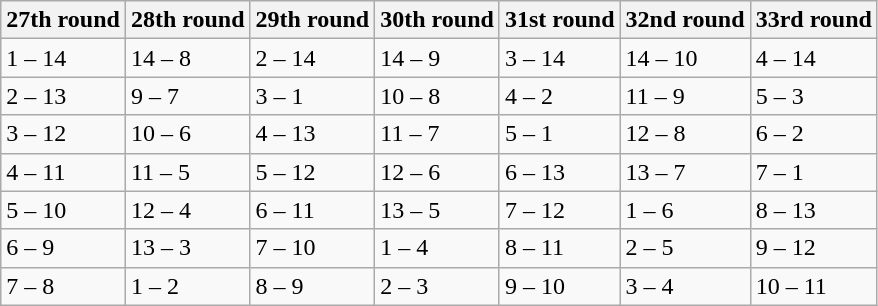<table class="wikitable">
<tr>
<th>27th round</th>
<th>28th round</th>
<th>29th round</th>
<th>30th round</th>
<th>31st round</th>
<th>32nd round</th>
<th>33rd round</th>
</tr>
<tr>
<td>1 – 14</td>
<td>14 – 8</td>
<td>2 – 14</td>
<td>14 – 9</td>
<td>3 – 14</td>
<td>14 – 10</td>
<td>4 – 14</td>
</tr>
<tr>
<td>2 – 13</td>
<td>9 – 7</td>
<td>3 – 1</td>
<td>10 – 8</td>
<td>4 – 2</td>
<td>11 – 9</td>
<td>5 – 3</td>
</tr>
<tr>
<td>3 – 12</td>
<td>10 – 6</td>
<td>4 – 13</td>
<td>11 – 7</td>
<td>5 – 1</td>
<td>12 – 8</td>
<td>6 – 2</td>
</tr>
<tr>
<td>4 – 11</td>
<td>11 – 5</td>
<td>5 – 12</td>
<td>12 – 6</td>
<td>6 – 13</td>
<td>13 – 7</td>
<td>7 – 1</td>
</tr>
<tr>
<td>5 – 10</td>
<td>12 – 4</td>
<td>6 – 11</td>
<td>13 – 5</td>
<td>7 – 12</td>
<td>1 – 6</td>
<td>8 – 13</td>
</tr>
<tr>
<td>6 – 9</td>
<td>13 – 3</td>
<td>7 – 10</td>
<td>1 – 4</td>
<td>8 – 11</td>
<td>2 – 5</td>
<td>9 – 12</td>
</tr>
<tr>
<td>7 – 8</td>
<td>1 – 2</td>
<td>8 – 9</td>
<td>2 – 3</td>
<td>9 – 10</td>
<td>3 – 4</td>
<td>10 – 11</td>
</tr>
</table>
